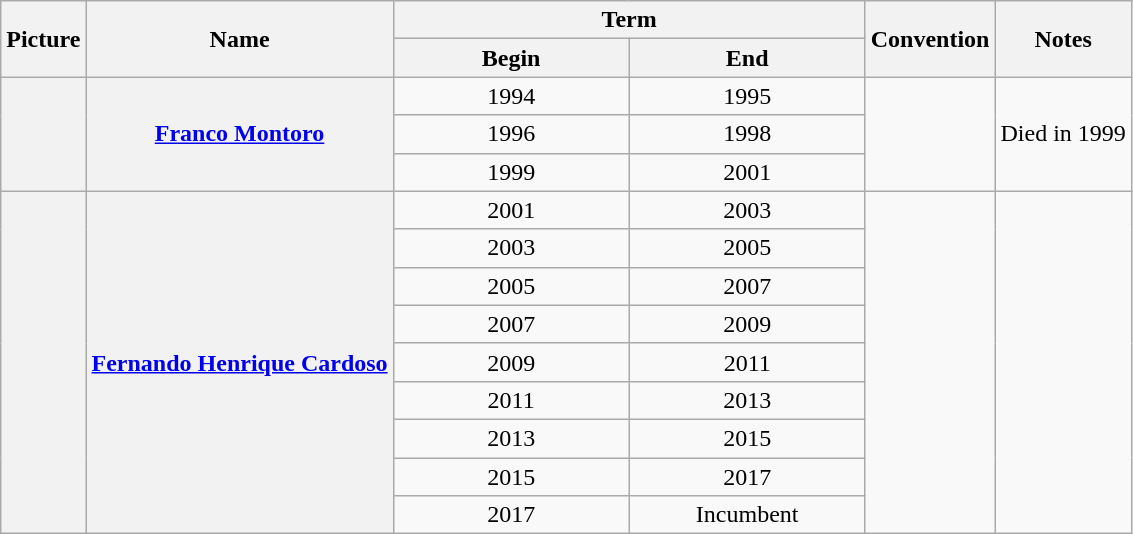<table class="wikitable" style="text-align: center; ">
<tr>
<th rowspan="2">Picture</th>
<th rowspan="2">Name</th>
<th colspan="2">Term</th>
<th rowspan="2">Convention</th>
<th rowspan="2">Notes</th>
</tr>
<tr>
<th width="150">Begin</th>
<th width="150">End</th>
</tr>
<tr>
<th rowspan="3"></th>
<th rowspan="3"><a href='#'>Franco Montoro</a></th>
<td>1994</td>
<td>1995</td>
<td rowspan="3"></td>
<td rowspan="3">Died in 1999</td>
</tr>
<tr>
<td>1996</td>
<td>1998</td>
</tr>
<tr>
<td>1999</td>
<td>2001</td>
</tr>
<tr>
<th rowspan="9"></th>
<th rowspan="9"><a href='#'>Fernando Henrique Cardoso</a></th>
<td>2001</td>
<td>2003</td>
<td rowspan="9"></td>
<td rowspan="9"></td>
</tr>
<tr>
<td>2003</td>
<td>2005</td>
</tr>
<tr>
<td>2005</td>
<td>2007</td>
</tr>
<tr>
<td>2007</td>
<td>2009</td>
</tr>
<tr>
<td>2009</td>
<td>2011</td>
</tr>
<tr>
<td>2011</td>
<td>2013</td>
</tr>
<tr>
<td>2013</td>
<td>2015</td>
</tr>
<tr>
<td>2015</td>
<td>2017</td>
</tr>
<tr>
<td>2017</td>
<td>Incumbent</td>
</tr>
</table>
